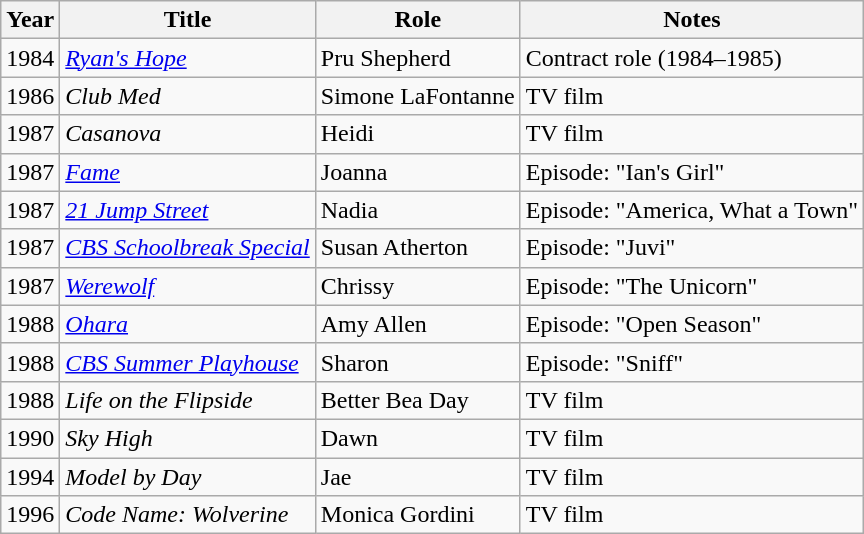<table class="wikitable sortable">
<tr>
<th>Year</th>
<th>Title</th>
<th>Role</th>
<th class="unsortable">Notes</th>
</tr>
<tr>
<td>1984</td>
<td><em><a href='#'>Ryan's Hope</a></em></td>
<td>Pru Shepherd</td>
<td>Contract role (1984–1985)</td>
</tr>
<tr>
<td>1986</td>
<td><em>Club Med</em></td>
<td>Simone LaFontanne</td>
<td>TV film</td>
</tr>
<tr>
<td>1987</td>
<td><em>Casanova</em></td>
<td>Heidi</td>
<td>TV film</td>
</tr>
<tr>
<td>1987</td>
<td><em><a href='#'>Fame</a></em></td>
<td>Joanna</td>
<td>Episode: "Ian's Girl"</td>
</tr>
<tr>
<td>1987</td>
<td><em><a href='#'>21 Jump Street</a></em></td>
<td>Nadia</td>
<td>Episode: "America, What a Town"</td>
</tr>
<tr>
<td>1987</td>
<td><em><a href='#'>CBS Schoolbreak Special</a></em></td>
<td>Susan Atherton</td>
<td>Episode: "Juvi"</td>
</tr>
<tr>
<td>1987</td>
<td><em><a href='#'>Werewolf</a></em></td>
<td>Chrissy</td>
<td>Episode: "The Unicorn"</td>
</tr>
<tr>
<td>1988</td>
<td><em><a href='#'>Ohara</a></em></td>
<td>Amy Allen</td>
<td>Episode: "Open Season"</td>
</tr>
<tr>
<td>1988</td>
<td><em><a href='#'>CBS Summer Playhouse</a></em></td>
<td>Sharon</td>
<td>Episode: "Sniff"</td>
</tr>
<tr>
<td>1988</td>
<td><em>Life on the Flipside</em></td>
<td>Better Bea Day</td>
<td>TV film</td>
</tr>
<tr>
<td>1990</td>
<td><em>Sky High</em></td>
<td>Dawn</td>
<td>TV film</td>
</tr>
<tr>
<td>1994</td>
<td><em>Model by Day</em></td>
<td>Jae</td>
<td>TV film</td>
</tr>
<tr>
<td>1996</td>
<td><em>Code Name: Wolverine</em></td>
<td>Monica Gordini</td>
<td>TV film</td>
</tr>
</table>
